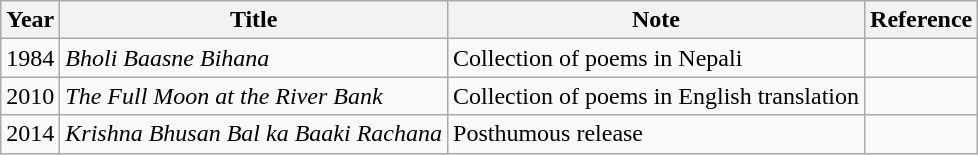<table class="wikitable sortable">
<tr>
<th>Year</th>
<th>Title</th>
<th>Note</th>
<th class="unsortable">Reference</th>
</tr>
<tr>
<td>1984</td>
<td><em>Bholi Baasne Bihana</em></td>
<td>Collection of poems in Nepali</td>
<td></td>
</tr>
<tr>
<td>2010</td>
<td><em>The Full Moon at the River Bank</em></td>
<td>Collection of poems in English translation</td>
<td></td>
</tr>
<tr>
<td>2014</td>
<td><em>Krishna Bhusan Bal ka Baaki Rachana</em></td>
<td>Posthumous release</td>
<td></td>
</tr>
</table>
